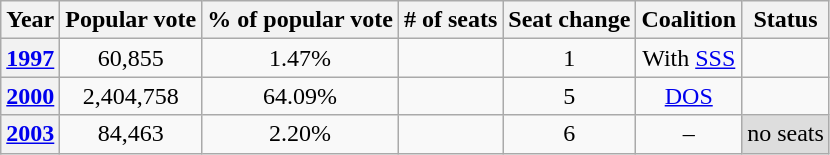<table class="wikitable sortable" style="text-align:center">
<tr>
<th>Year</th>
<th>Popular vote</th>
<th>% of popular vote</th>
<th># of seats</th>
<th>Seat change</th>
<th>Coalition</th>
<th>Status</th>
</tr>
<tr>
<th><a href='#'>1997</a></th>
<td>60,855</td>
<td>1.47%</td>
<td></td>
<td> 1</td>
<td>With <a href='#'>SSS</a></td>
<td></td>
</tr>
<tr>
<th><a href='#'>2000</a></th>
<td>2,404,758</td>
<td>64.09%</td>
<td></td>
<td> 5</td>
<td><a href='#'>DOS</a></td>
<td></td>
</tr>
<tr>
<th><a href='#'>2003</a></th>
<td>84,463</td>
<td>2.20%</td>
<td></td>
<td> 6</td>
<td>–</td>
<td style="background:#ddd;">no seats</td>
</tr>
</table>
